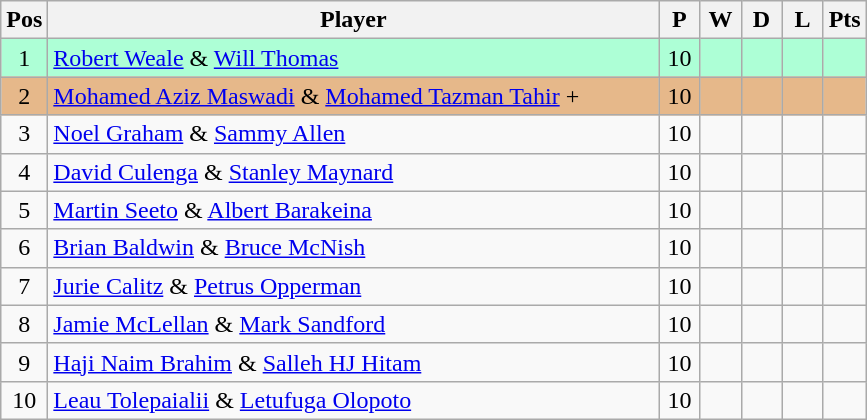<table class="wikitable" style="font-size: 100%">
<tr>
<th width=20>Pos</th>
<th width=400>Player</th>
<th width=20>P</th>
<th width=20>W</th>
<th width=20>D</th>
<th width=20>L</th>
<th width=20>Pts</th>
</tr>
<tr align=center style="background: #ADFFD6;">
<td>1</td>
<td align="left"> <a href='#'>Robert Weale</a> & <a href='#'>Will Thomas</a></td>
<td>10</td>
<td></td>
<td></td>
<td></td>
<td></td>
</tr>
<tr align=center style="background: #E6B88A;">
<td>2</td>
<td align="left"> <a href='#'>Mohamed Aziz Maswadi</a> & <a href='#'>Mohamed Tazman Tahir</a> +</td>
<td>10</td>
<td></td>
<td></td>
<td></td>
<td></td>
</tr>
<tr align=center>
<td>3</td>
<td align="left"> <a href='#'>Noel Graham</a> & <a href='#'>Sammy Allen</a></td>
<td>10</td>
<td></td>
<td></td>
<td></td>
<td></td>
</tr>
<tr align=center>
<td>4</td>
<td align="left"> <a href='#'>David Culenga</a> & <a href='#'>Stanley Maynard</a></td>
<td>10</td>
<td></td>
<td></td>
<td></td>
<td></td>
</tr>
<tr align=center>
<td>5</td>
<td align="left"> <a href='#'>Martin Seeto</a> & <a href='#'>Albert Barakeina</a></td>
<td>10</td>
<td></td>
<td></td>
<td></td>
<td></td>
</tr>
<tr align=center>
<td>6</td>
<td align="left"> <a href='#'>Brian Baldwin</a> & <a href='#'>Bruce McNish</a></td>
<td>10</td>
<td></td>
<td></td>
<td></td>
<td></td>
</tr>
<tr align=center>
<td>7</td>
<td align="left"> <a href='#'>Jurie Calitz</a> & <a href='#'>Petrus Opperman</a></td>
<td>10</td>
<td></td>
<td></td>
<td></td>
<td></td>
</tr>
<tr align=center>
<td>8</td>
<td align="left"> <a href='#'>Jamie McLellan</a> & <a href='#'>Mark Sandford</a></td>
<td>10</td>
<td></td>
<td></td>
<td></td>
<td></td>
</tr>
<tr align=center>
<td>9</td>
<td align="left"> <a href='#'>Haji Naim Brahim</a> & <a href='#'>Salleh HJ Hitam</a></td>
<td>10</td>
<td></td>
<td></td>
<td></td>
<td></td>
</tr>
<tr align=center>
<td>10</td>
<td align="left"> <a href='#'>Leau Tolepaialii</a> & <a href='#'>Letufuga Olopoto</a></td>
<td>10</td>
<td></td>
<td></td>
<td></td>
<td></td>
</tr>
</table>
